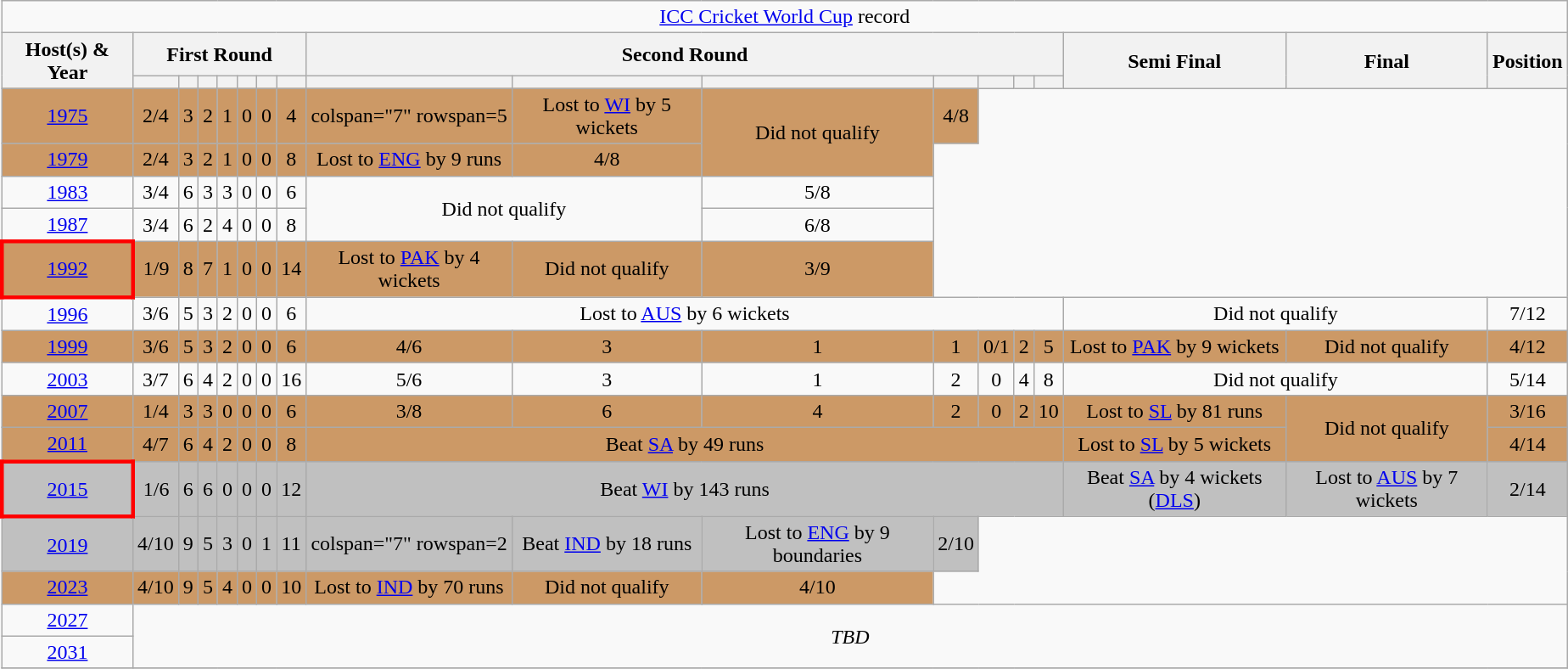<table class="wikitable" style="margin: 1em 1em 1em 1em; text-align: center;">
<tr>
<td colspan="20"><a href='#'>ICC Cricket World Cup</a> record</td>
</tr>
<tr>
<th rowspan="2">Host(s) & Year</th>
<th colspan="7">First Round</th>
<th colspan="7">Second Round</th>
<th rowspan="2">Semi Final</th>
<th rowspan="2">Final</th>
<th rowspan="2">Position</th>
</tr>
<tr>
<th></th>
<th></th>
<th></th>
<th></th>
<th></th>
<th></th>
<th></th>
<th></th>
<th></th>
<th></th>
<th></th>
<th></th>
<th></th>
<th></th>
</tr>
<tr style="background:#cc9966;">
<td> <a href='#'>1975</a></td>
<td>2/4</td>
<td>3</td>
<td>2</td>
<td>1</td>
<td>0</td>
<td>0</td>
<td>4</td>
<td>colspan="7" rowspan=5 </td>
<td>Lost to  <a href='#'>WI</a> by 5 wickets</td>
<td rowspan="2">Did not qualify</td>
<td>4/8</td>
</tr>
<tr style="background:#cc9966;">
<td> <a href='#'>1979</a></td>
<td>2/4</td>
<td>3</td>
<td>2</td>
<td>1</td>
<td>0</td>
<td>0</td>
<td>8</td>
<td>Lost to  <a href='#'>ENG</a> by 9 runs</td>
<td>4/8</td>
</tr>
<tr>
<td>  <a href='#'>1983</a></td>
<td>3/4</td>
<td>6</td>
<td>3</td>
<td>3</td>
<td>0</td>
<td>0</td>
<td>6</td>
<td rowspan="2" colspan="2">Did not qualify</td>
<td>5/8</td>
</tr>
<tr>
<td>  <a href='#'>1987</a></td>
<td>3/4</td>
<td>6</td>
<td>2</td>
<td>4</td>
<td>0</td>
<td>0</td>
<td>8</td>
<td>6/8</td>
</tr>
<tr style="background:#cc9966;">
<td style="border: 3px solid red">  <a href='#'>1992</a></td>
<td>1/9</td>
<td>8</td>
<td>7</td>
<td>1</td>
<td>0</td>
<td>0</td>
<td>14</td>
<td>Lost to  <a href='#'>PAK</a> by 4 wickets</td>
<td>Did not qualify</td>
<td>3/9</td>
</tr>
<tr>
<td>   <a href='#'>1996</a></td>
<td>3/6</td>
<td>5</td>
<td>3</td>
<td>2</td>
<td>0</td>
<td>0</td>
<td>6</td>
<td colspan="7">Lost to  <a href='#'>AUS</a> by 6 wickets</td>
<td colspan="2">Did not qualify</td>
<td>7/12</td>
</tr>
<tr style="background:#cc9966;">
<td>      <a href='#'>1999</a></td>
<td>3/6</td>
<td>5</td>
<td>3</td>
<td>2</td>
<td>0</td>
<td>0</td>
<td>6</td>
<td>4/6</td>
<td>3</td>
<td>1</td>
<td>1</td>
<td>0/1</td>
<td>2</td>
<td>5</td>
<td>Lost to  <a href='#'>PAK</a> by 9 wickets</td>
<td>Did not qualify</td>
<td>4/12</td>
</tr>
<tr>
<td> <a href='#'>2003</a></td>
<td>3/7</td>
<td>6</td>
<td>4</td>
<td>2</td>
<td>0</td>
<td>0</td>
<td>16</td>
<td>5/6</td>
<td>3</td>
<td>1</td>
<td>2</td>
<td>0</td>
<td>4</td>
<td>8</td>
<td colspan="2">Did not qualify</td>
<td>5/14</td>
</tr>
<tr style="background:#cc9966;">
<td> <a href='#'>2007</a></td>
<td>1/4</td>
<td>3</td>
<td>3</td>
<td>0</td>
<td>0</td>
<td>0</td>
<td>6</td>
<td>3/8</td>
<td>6</td>
<td>4</td>
<td>2</td>
<td>0</td>
<td>2</td>
<td>10</td>
<td>Lost to  <a href='#'>SL</a> by 81 runs</td>
<td rowspan="2">Did not qualify</td>
<td>3/16</td>
</tr>
<tr style="background:#cc9966;">
<td>   <a href='#'>2011</a></td>
<td>4/7</td>
<td>6</td>
<td>4</td>
<td>2</td>
<td>0</td>
<td>0</td>
<td>8</td>
<td colspan="7">Beat  <a href='#'>SA</a> by 49 runs</td>
<td>Lost to  <a href='#'>SL</a> by 5 wickets</td>
<td>4/14</td>
</tr>
<tr style="background:silver;">
<td style="border: 3px solid red">  <a href='#'>2015</a></td>
<td>1/6</td>
<td>6</td>
<td>6</td>
<td>0</td>
<td>0</td>
<td>0</td>
<td>12</td>
<td colspan="7">Beat  <a href='#'>WI</a> by 143 runs</td>
<td>Beat  <a href='#'>SA</a> by 4 wickets (<a href='#'>DLS</a>)</td>
<td>Lost to  <a href='#'>AUS</a> by 7 wickets</td>
<td>2/14</td>
</tr>
<tr style="background:silver;">
<td>  <a href='#'>2019</a></td>
<td>4/10</td>
<td>9</td>
<td>5</td>
<td>3</td>
<td>0</td>
<td>1</td>
<td>11</td>
<td>colspan="7" rowspan=2 </td>
<td>Beat  <a href='#'>IND</a> by 18 runs</td>
<td>Lost to  <a href='#'>ENG</a> by 9 boundaries</td>
<td>2/10</td>
</tr>
<tr style="background:#cc9966;">
<td> <a href='#'>2023</a></td>
<td>4/10</td>
<td>9</td>
<td>5</td>
<td>4</td>
<td>0</td>
<td>0</td>
<td>10</td>
<td>Lost to  <a href='#'>IND</a> by 70 runs</td>
<td>Did not qualify</td>
<td>4/10</td>
</tr>
<tr>
<td>   <a href='#'>2027</a></td>
<td colspan='19' rowspan="2"><em>TBD</em></td>
</tr>
<tr>
<td>  <a href='#'>2031</a></td>
</tr>
<tr>
</tr>
</table>
